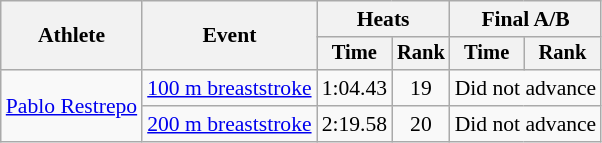<table class="wikitable" style="font-size:90%">
<tr>
<th rowspan="2">Athlete</th>
<th rowspan="2">Event</th>
<th colspan=2>Heats</th>
<th colspan=2>Final A/B</th>
</tr>
<tr style="font-size:95%">
<th>Time</th>
<th>Rank</th>
<th>Time</th>
<th>Rank</th>
</tr>
<tr align=center>
<td align=left rowspan=2><a href='#'>Pablo Restrepo</a></td>
<td align=left><a href='#'>100 m breaststroke</a></td>
<td>1:04.43</td>
<td>19</td>
<td colspan=2>Did not advance</td>
</tr>
<tr align=center>
<td align=left><a href='#'>200 m breaststroke</a></td>
<td>2:19.58</td>
<td>20</td>
<td colspan=2>Did not advance</td>
</tr>
</table>
